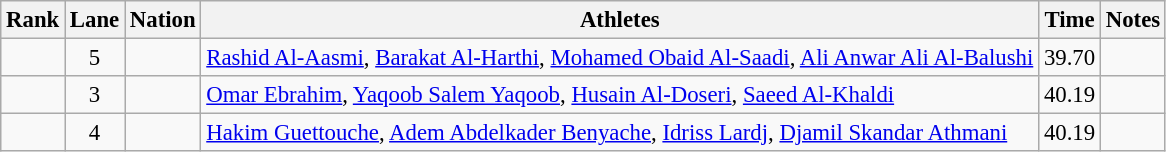<table class="wikitable sortable" style="text-align:center;font-size:95%">
<tr>
<th>Rank</th>
<th>Lane</th>
<th>Nation</th>
<th>Athletes</th>
<th>Time</th>
<th>Notes</th>
</tr>
<tr>
<td></td>
<td>5</td>
<td align=left></td>
<td align=left><a href='#'>Rashid Al-Aasmi</a>, <a href='#'>Barakat Al-Harthi</a>, <a href='#'>Mohamed Obaid Al-Saadi</a>, <a href='#'>Ali Anwar Ali Al-Balushi</a></td>
<td>39.70</td>
<td></td>
</tr>
<tr>
<td></td>
<td>3</td>
<td align=left></td>
<td align=left><a href='#'>Omar Ebrahim</a>, <a href='#'>Yaqoob Salem Yaqoob</a>, <a href='#'>Husain Al-Doseri</a>, <a href='#'>Saeed Al-Khaldi</a></td>
<td>40.19</td>
<td></td>
</tr>
<tr>
<td></td>
<td>4</td>
<td align=left></td>
<td align=left><a href='#'>Hakim Guettouche</a>, <a href='#'>Adem Abdelkader Benyache</a>, <a href='#'>Idriss Lardj</a>, <a href='#'>Djamil Skandar Athmani</a></td>
<td>40.19</td>
<td></td>
</tr>
</table>
